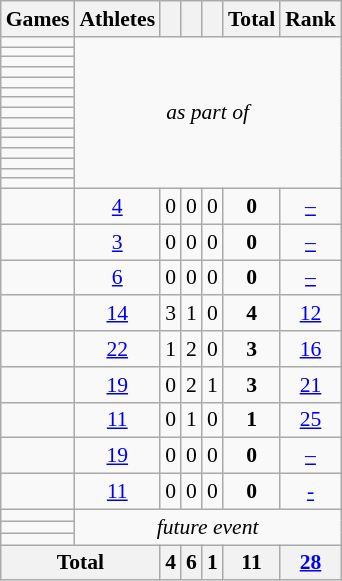<table class="wikitable" style="text-align:center; font-size:90%;">
<tr>
<th>Games</th>
<th>Athletes</th>
<th></th>
<th></th>
<th></th>
<th><strong>Total</strong></th>
<th><strong>Rank</strong></th>
</tr>
<tr>
<td> </td>
<td rowspan="15"; colspan=6><em>as part of </em></td>
</tr>
<tr>
<td> </td>
</tr>
<tr>
<td> </td>
</tr>
<tr>
<td> </td>
</tr>
<tr>
<td> </td>
</tr>
<tr>
<td> </td>
</tr>
<tr>
<td> </td>
</tr>
<tr>
<td> </td>
</tr>
<tr>
<td> </td>
</tr>
<tr>
<td> </td>
</tr>
<tr>
<td> </td>
</tr>
<tr>
<td> </td>
</tr>
<tr>
<td> </td>
</tr>
<tr>
<td> </td>
</tr>
<tr>
<td> </td>
</tr>
<tr>
<td> </td>
<td><a href='#'>4</a></td>
<td>0</td>
<td>0</td>
<td>0</td>
<td><strong>0</strong></td>
<td><a href='#'>–</a></td>
</tr>
<tr>
<td> </td>
<td><a href='#'>3</a></td>
<td>0</td>
<td>0</td>
<td>0</td>
<td><strong>0</strong></td>
<td><a href='#'>–</a></td>
</tr>
<tr>
<td> </td>
<td><a href='#'>6</a></td>
<td>0</td>
<td>0</td>
<td>0</td>
<td><strong>0</strong></td>
<td><a href='#'>–</a></td>
</tr>
<tr>
<td> </td>
<td><a href='#'>14</a></td>
<td>3</td>
<td>1</td>
<td>0</td>
<td><strong>4</strong></td>
<td><a href='#'>12</a></td>
</tr>
<tr>
<td> </td>
<td><a href='#'>22</a></td>
<td>1</td>
<td>2</td>
<td>0</td>
<td><strong>3</strong></td>
<td><a href='#'>16</a></td>
</tr>
<tr>
<td> </td>
<td><a href='#'>19</a></td>
<td>0</td>
<td>2</td>
<td>1</td>
<td><strong>3</strong></td>
<td><a href='#'>21</a></td>
</tr>
<tr>
<td> </td>
<td><a href='#'>11</a></td>
<td>0</td>
<td>1</td>
<td>0</td>
<td><strong>1</strong></td>
<td><a href='#'>25</a></td>
</tr>
<tr>
<td> </td>
<td><a href='#'>19</a></td>
<td>0</td>
<td>0</td>
<td>0</td>
<td><strong>0</strong></td>
<td><a href='#'>–</a></td>
</tr>
<tr>
<td> </td>
<td><a href='#'>11</a></td>
<td>0</td>
<td>0</td>
<td>0</td>
<td><strong>0</strong></td>
<td><a href='#'>-</a></td>
</tr>
<tr>
<td> </td>
<td rowspan="3"; colspan=6><em>future event</em></td>
</tr>
<tr>
<td> </td>
</tr>
<tr>
<td> </td>
</tr>
<tr>
<th colspan=2>Total</th>
<th>4</th>
<th>6</th>
<th>1</th>
<th>11</th>
<th><a href='#'>28</a></th>
</tr>
</table>
